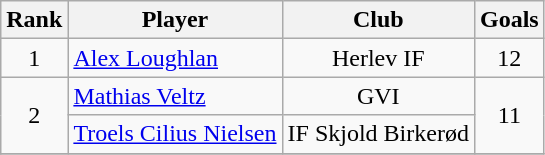<table class="wikitable" style="text-align:center">
<tr>
<th>Rank</th>
<th>Player</th>
<th>Club</th>
<th>Goals</th>
</tr>
<tr>
<td>1</td>
<td align=left> <a href='#'>Alex Loughlan</a></td>
<td>Herlev IF</td>
<td>12</td>
</tr>
<tr>
<td rowspan=2>2</td>
<td align=left> <a href='#'>Mathias Veltz</a></td>
<td>GVI</td>
<td rowspan=2>11</td>
</tr>
<tr>
<td align=left> <a href='#'>Troels Cilius Nielsen</a></td>
<td>IF Skjold Birkerød</td>
</tr>
<tr>
</tr>
</table>
